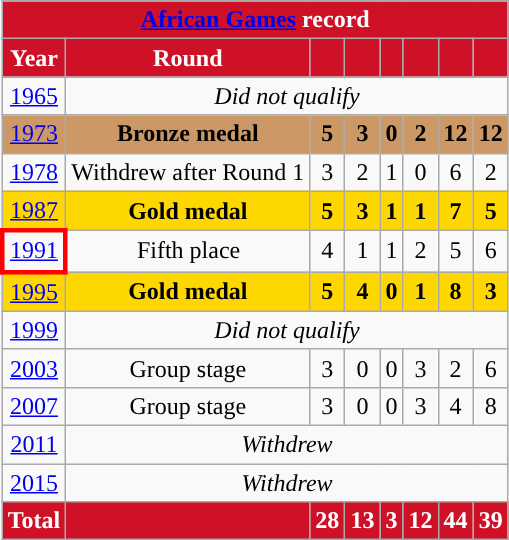<table class="wikitable" style="text-align:center">
<tr>
<th colspan="8" style="text-align:center; background:#CE1126; color:#FFFFFF; "><a href='#'><span>African Games</span></a> record</th>
</tr>
<tr>
<th style="background:#CE1126; color:#FFFFFF; ">Year</th>
<th style="background:#CE1126; color:#FFFFFF; ">Round</th>
<th style="background:#CE1126; color:#FFFFFF; "></th>
<th style="background:#CE1126; color:#FFFFFF; "></th>
<th style="background:#CE1126; color:#FFFFFF; "></th>
<th style="background:#CE1126; color:#FFFFFF; "></th>
<th style="background:#CE1126; color:#FFFFFF; "></th>
<th style="background:#CE1126; color:#FFFFFF; "></th>
</tr>
<tr>
<td> <a href='#'>1965</a></td>
<td colspan="7"><em>Did not qualify</em></td>
</tr>
<tr style="background:#CC9966">
<td> <a href='#'>1973</a></td>
<td><strong>Bronze medal</strong></td>
<td><strong>5</strong></td>
<td><strong>3</strong></td>
<td><strong>0</strong></td>
<td><strong>2</strong></td>
<td><strong>12</strong></td>
<td><strong>12</strong></td>
</tr>
<tr>
<td> <a href='#'>1978</a></td>
<td>Withdrew after Round 1</td>
<td>3</td>
<td>2</td>
<td>1</td>
<td>0</td>
<td>6</td>
<td>2</td>
</tr>
<tr style="background:gold">
<td> <a href='#'>1987</a></td>
<td><strong>Gold medal</strong></td>
<td><strong>5</strong></td>
<td><strong>3</strong></td>
<td><strong>1</strong></td>
<td><strong>1</strong></td>
<td><strong>7</strong></td>
<td><strong>5</strong></td>
</tr>
<tr>
<td style="border:3px solid red"> <a href='#'>1991</a></td>
<td>Fifth place</td>
<td>4</td>
<td>1</td>
<td>1</td>
<td>2</td>
<td>5</td>
<td>6</td>
</tr>
<tr style="background:gold">
<td> <a href='#'>1995</a></td>
<td><strong>Gold medal</strong></td>
<td><strong>5</strong></td>
<td><strong>4</strong></td>
<td><strong>0</strong></td>
<td><strong>1</strong></td>
<td><strong>8</strong></td>
<td><strong>3</strong></td>
</tr>
<tr>
<td> <a href='#'>1999</a></td>
<td colspan="7"><em>Did not qualify</em></td>
</tr>
<tr>
<td> <a href='#'>2003</a></td>
<td>Group stage</td>
<td>3</td>
<td>0</td>
<td>0</td>
<td>3</td>
<td>2</td>
<td>6</td>
</tr>
<tr>
<td> <a href='#'>2007</a></td>
<td>Group stage</td>
<td>3</td>
<td>0</td>
<td>0</td>
<td>3</td>
<td>4</td>
<td>8</td>
</tr>
<tr>
<td> <a href='#'>2011</a></td>
<td colspan="7"><em>Withdrew</em></td>
</tr>
<tr>
<td> <a href='#'>2015</a></td>
<td colspan="7"><em>Withdrew</em></td>
</tr>
<tr>
<th style="background:#CE1126; color:#FFFFFF; ">Total</th>
<th style="background:#CE1126; color:#FFFFFF; "></th>
<th style="background:#CE1126; color:#FFFFFF; ">28</th>
<th style="background:#CE1126; color:#FFFFFF; ">13</th>
<th style="background:#CE1126; color:#FFFFFF; ">3</th>
<th style="background:#CE1126; color:#FFFFFF; ">12</th>
<th style="background:#CE1126; color:#FFFFFF; ">44</th>
<th style="background:#CE1126; color:#FFFFFF; ">39</th>
</tr>
</table>
